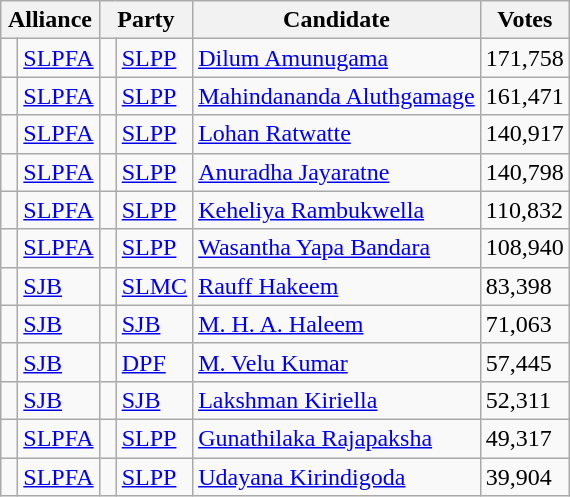<table class="wikitable sortable mw-collapsible">
<tr>
<th colspan="2">Alliance</th>
<th colspan="2">Party</th>
<th>Candidate</th>
<th>Votes</th>
</tr>
<tr>
<td bgcolor=> </td>
<td align=left><a href='#'>SLPFA</a></td>
<td bgcolor=> </td>
<td align=left><a href='#'>SLPP</a></td>
<td><a href='#'>Dilum Amunugama</a></td>
<td>171,758</td>
</tr>
<tr>
<td bgcolor=> </td>
<td align=left><a href='#'>SLPFA</a></td>
<td bgcolor=> </td>
<td align=left><a href='#'>SLPP</a></td>
<td><a href='#'>Mahindananda Aluthgamage</a></td>
<td>161,471</td>
</tr>
<tr>
<td bgcolor=> </td>
<td align=left><a href='#'>SLPFA</a></td>
<td bgcolor=> </td>
<td align=left><a href='#'>SLPP</a></td>
<td><a href='#'>Lohan Ratwatte</a></td>
<td>140,917</td>
</tr>
<tr>
<td bgcolor=> </td>
<td align=left><a href='#'>SLPFA</a></td>
<td bgcolor=> </td>
<td align=left><a href='#'>SLPP</a></td>
<td><a href='#'>Anuradha Jayaratne</a></td>
<td>140,798</td>
</tr>
<tr>
<td bgcolor=> </td>
<td align=left><a href='#'>SLPFA</a></td>
<td bgcolor=> </td>
<td align=left><a href='#'>SLPP</a></td>
<td><a href='#'>Keheliya Rambukwella</a></td>
<td>110,832</td>
</tr>
<tr>
<td bgcolor=> </td>
<td align=left><a href='#'>SLPFA</a></td>
<td bgcolor=> </td>
<td align=left><a href='#'>SLPP</a></td>
<td><a href='#'>Wasantha Yapa Bandara</a></td>
<td>108,940</td>
</tr>
<tr>
<td bgcolor=> </td>
<td align=left><a href='#'>SJB</a></td>
<td bgcolor=> </td>
<td align=left><a href='#'>SLMC</a></td>
<td><a href='#'>Rauff Hakeem</a></td>
<td>83,398</td>
</tr>
<tr>
<td bgcolor=> </td>
<td align=left><a href='#'>SJB</a></td>
<td bgcolor=> </td>
<td align=left><a href='#'>SJB</a></td>
<td><a href='#'>M. H. A. Haleem</a></td>
<td>71,063</td>
</tr>
<tr>
<td bgcolor=> </td>
<td align=left><a href='#'>SJB</a></td>
<td bgcolor=> </td>
<td align=left><a href='#'>DPF</a></td>
<td><a href='#'>M. Velu Kumar</a></td>
<td>57,445</td>
</tr>
<tr>
<td bgcolor=> </td>
<td align=left><a href='#'>SJB</a></td>
<td bgcolor=> </td>
<td align=left><a href='#'>SJB</a></td>
<td><a href='#'>Lakshman Kiriella</a></td>
<td>52,311</td>
</tr>
<tr>
<td bgcolor=> </td>
<td align=left><a href='#'>SLPFA</a></td>
<td bgcolor=> </td>
<td align=left><a href='#'>SLPP</a></td>
<td><a href='#'>Gunathilaka Rajapaksha</a></td>
<td>49,317</td>
</tr>
<tr>
<td bgcolor=> </td>
<td align=left><a href='#'>SLPFA</a></td>
<td bgcolor=> </td>
<td align=left><a href='#'>SLPP</a></td>
<td><a href='#'>Udayana Kirindigoda</a></td>
<td>39,904</td>
</tr>
</table>
